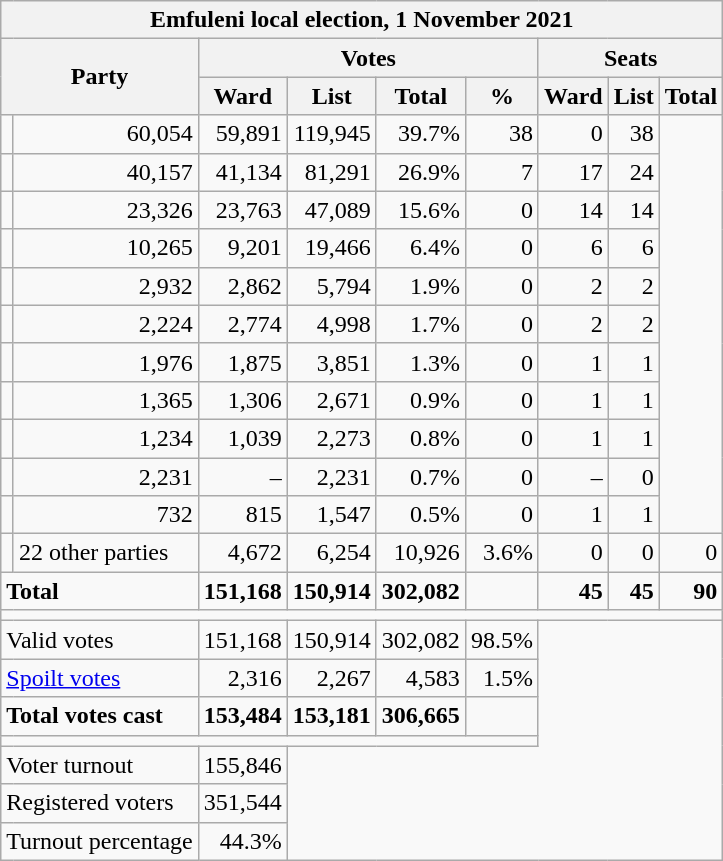<table class=wikitable style="text-align:right">
<tr>
<th colspan="9" align="center">Emfuleni local election, 1 November 2021</th>
</tr>
<tr>
<th rowspan="2" colspan="2">Party</th>
<th colspan="4" align="center">Votes</th>
<th colspan="3" align="center">Seats</th>
</tr>
<tr>
<th>Ward</th>
<th>List</th>
<th>Total</th>
<th>%</th>
<th>Ward</th>
<th>List</th>
<th>Total</th>
</tr>
<tr>
<td></td>
<td>60,054</td>
<td>59,891</td>
<td>119,945</td>
<td>39.7%</td>
<td>38</td>
<td>0</td>
<td>38</td>
</tr>
<tr>
<td></td>
<td>40,157</td>
<td>41,134</td>
<td>81,291</td>
<td>26.9%</td>
<td>7</td>
<td>17</td>
<td>24</td>
</tr>
<tr>
<td></td>
<td>23,326</td>
<td>23,763</td>
<td>47,089</td>
<td>15.6%</td>
<td>0</td>
<td>14</td>
<td>14</td>
</tr>
<tr>
<td></td>
<td>10,265</td>
<td>9,201</td>
<td>19,466</td>
<td>6.4%</td>
<td>0</td>
<td>6</td>
<td>6</td>
</tr>
<tr>
<td></td>
<td>2,932</td>
<td>2,862</td>
<td>5,794</td>
<td>1.9%</td>
<td>0</td>
<td>2</td>
<td>2</td>
</tr>
<tr>
<td></td>
<td>2,224</td>
<td>2,774</td>
<td>4,998</td>
<td>1.7%</td>
<td>0</td>
<td>2</td>
<td>2</td>
</tr>
<tr>
<td></td>
<td>1,976</td>
<td>1,875</td>
<td>3,851</td>
<td>1.3%</td>
<td>0</td>
<td>1</td>
<td>1</td>
</tr>
<tr>
<td></td>
<td>1,365</td>
<td>1,306</td>
<td>2,671</td>
<td>0.9%</td>
<td>0</td>
<td>1</td>
<td>1</td>
</tr>
<tr>
<td></td>
<td>1,234</td>
<td>1,039</td>
<td>2,273</td>
<td>0.8%</td>
<td>0</td>
<td>1</td>
<td>1</td>
</tr>
<tr>
<td></td>
<td>2,231</td>
<td>–</td>
<td>2,231</td>
<td>0.7%</td>
<td>0</td>
<td>–</td>
<td>0</td>
</tr>
<tr>
<td></td>
<td>732</td>
<td>815</td>
<td>1,547</td>
<td>0.5%</td>
<td>0</td>
<td>1</td>
<td>1</td>
</tr>
<tr>
<td></td>
<td style="text-align:left">22 other parties</td>
<td>4,672</td>
<td>6,254</td>
<td>10,926</td>
<td>3.6%</td>
<td>0</td>
<td>0</td>
<td>0</td>
</tr>
<tr>
<td colspan="2" style="text-align:left"><strong>Total</strong></td>
<td><strong>151,168</strong></td>
<td><strong>150,914</strong></td>
<td><strong>302,082</strong></td>
<td></td>
<td><strong>45</strong></td>
<td><strong>45</strong></td>
<td><strong>90</strong></td>
</tr>
<tr>
<td colspan="9"></td>
</tr>
<tr>
<td colspan="2" style="text-align:left">Valid votes</td>
<td>151,168</td>
<td>150,914</td>
<td>302,082</td>
<td>98.5%</td>
</tr>
<tr>
<td colspan="2" style="text-align:left"><a href='#'>Spoilt votes</a></td>
<td>2,316</td>
<td>2,267</td>
<td>4,583</td>
<td>1.5%</td>
</tr>
<tr>
<td colspan="2" style="text-align:left"><strong>Total votes cast</strong></td>
<td><strong>153,484</strong></td>
<td><strong>153,181</strong></td>
<td><strong>306,665</strong></td>
<td></td>
</tr>
<tr>
<td colspan="6"></td>
</tr>
<tr>
<td colspan="2" style="text-align:left">Voter turnout</td>
<td>155,846</td>
</tr>
<tr>
<td colspan="2" style="text-align:left">Registered voters</td>
<td>351,544</td>
</tr>
<tr>
<td colspan="2" style="text-align:left">Turnout percentage</td>
<td>44.3%</td>
</tr>
</table>
